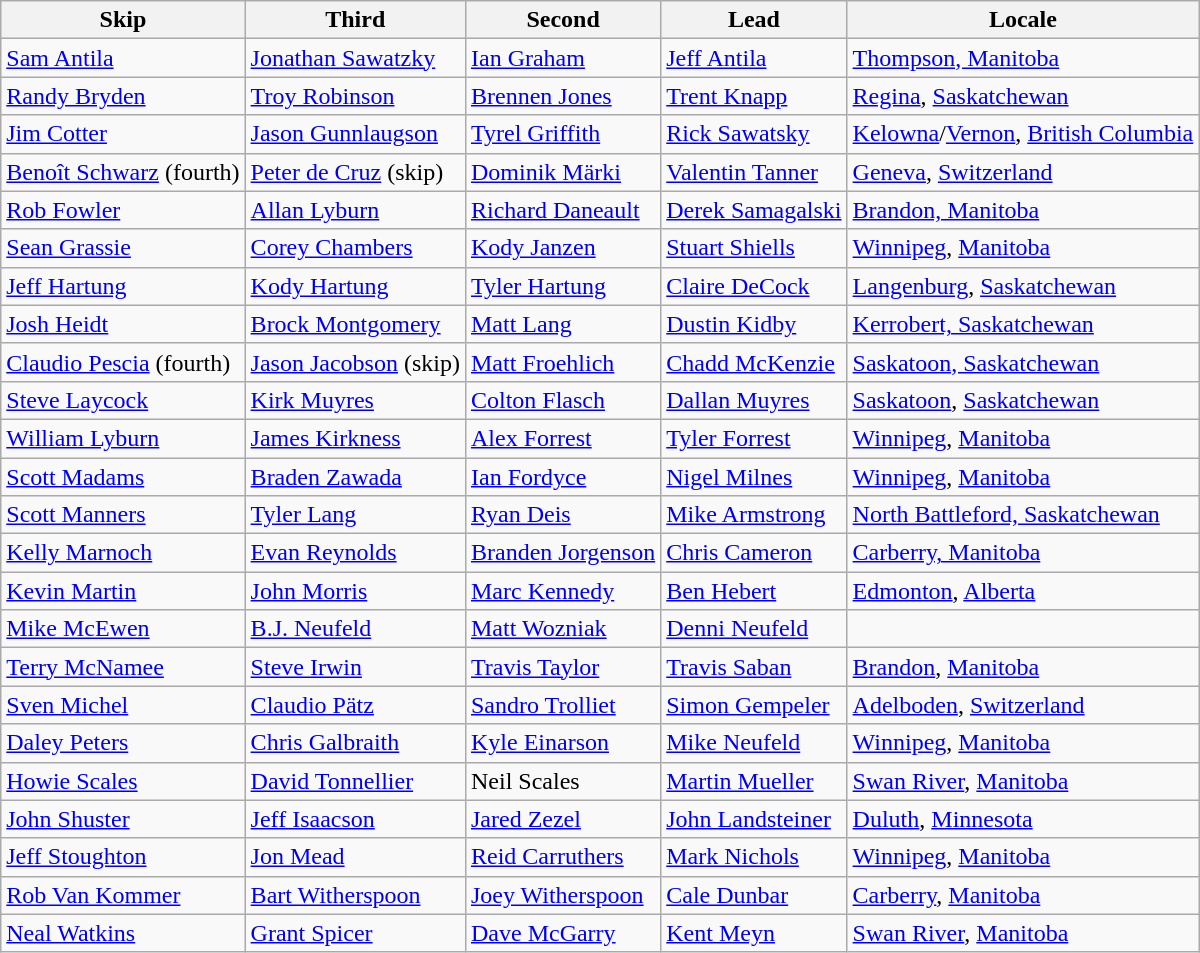<table class=wikitable>
<tr>
<th>Skip</th>
<th>Third</th>
<th>Second</th>
<th>Lead</th>
<th>Locale</th>
</tr>
<tr>
<td><a href='#'>Sam Antila</a></td>
<td><a href='#'>Jonathan Sawatzky</a></td>
<td><a href='#'>Ian Graham</a></td>
<td><a href='#'>Jeff Antila</a></td>
<td> <a href='#'>Thompson, Manitoba</a></td>
</tr>
<tr>
<td><a href='#'>Randy Bryden</a></td>
<td><a href='#'>Troy Robinson</a></td>
<td><a href='#'>Brennen Jones</a></td>
<td><a href='#'>Trent Knapp</a></td>
<td> <a href='#'>Regina</a>, <a href='#'>Saskatchewan</a></td>
</tr>
<tr>
<td><a href='#'>Jim Cotter</a></td>
<td><a href='#'>Jason Gunnlaugson</a></td>
<td><a href='#'>Tyrel Griffith</a></td>
<td><a href='#'>Rick Sawatsky</a></td>
<td> <a href='#'>Kelowna</a>/<a href='#'>Vernon</a>, <a href='#'>British Columbia</a></td>
</tr>
<tr>
<td><a href='#'>Benoît Schwarz</a> (fourth)</td>
<td><a href='#'>Peter de Cruz</a> (skip)</td>
<td><a href='#'>Dominik Märki</a></td>
<td><a href='#'>Valentin Tanner</a></td>
<td> <a href='#'>Geneva</a>, <a href='#'>Switzerland</a></td>
</tr>
<tr>
<td><a href='#'>Rob Fowler</a></td>
<td><a href='#'>Allan Lyburn</a></td>
<td><a href='#'>Richard Daneault</a></td>
<td><a href='#'>Derek Samagalski</a></td>
<td> <a href='#'>Brandon, Manitoba</a></td>
</tr>
<tr>
<td><a href='#'>Sean Grassie</a></td>
<td><a href='#'>Corey Chambers</a></td>
<td><a href='#'>Kody Janzen</a></td>
<td><a href='#'>Stuart Shiells</a></td>
<td> <a href='#'>Winnipeg</a>, <a href='#'>Manitoba</a></td>
</tr>
<tr>
<td><a href='#'>Jeff Hartung</a></td>
<td><a href='#'>Kody Hartung</a></td>
<td><a href='#'>Tyler Hartung</a></td>
<td><a href='#'>Claire DeCock</a></td>
<td> <a href='#'>Langenburg</a>, <a href='#'>Saskatchewan</a></td>
</tr>
<tr>
<td><a href='#'>Josh Heidt</a></td>
<td><a href='#'>Brock Montgomery</a></td>
<td><a href='#'>Matt Lang</a></td>
<td><a href='#'>Dustin Kidby</a></td>
<td> <a href='#'>Kerrobert, Saskatchewan</a></td>
</tr>
<tr>
<td><a href='#'>Claudio Pescia</a> (fourth)</td>
<td><a href='#'>Jason Jacobson</a> (skip)</td>
<td><a href='#'>Matt Froehlich</a></td>
<td><a href='#'>Chadd McKenzie</a></td>
<td> <a href='#'>Saskatoon, Saskatchewan</a></td>
</tr>
<tr>
<td><a href='#'>Steve Laycock</a></td>
<td><a href='#'>Kirk Muyres</a></td>
<td><a href='#'>Colton Flasch</a></td>
<td><a href='#'>Dallan Muyres</a></td>
<td> <a href='#'>Saskatoon</a>, <a href='#'>Saskatchewan</a></td>
</tr>
<tr>
<td><a href='#'>William Lyburn</a></td>
<td><a href='#'>James Kirkness</a></td>
<td><a href='#'>Alex Forrest</a></td>
<td><a href='#'>Tyler Forrest</a></td>
<td> <a href='#'>Winnipeg</a>, <a href='#'>Manitoba</a></td>
</tr>
<tr>
<td><a href='#'>Scott Madams</a></td>
<td><a href='#'>Braden Zawada</a></td>
<td><a href='#'>Ian Fordyce</a></td>
<td><a href='#'>Nigel Milnes</a></td>
<td> <a href='#'>Winnipeg</a>, <a href='#'>Manitoba</a></td>
</tr>
<tr>
<td><a href='#'>Scott Manners</a></td>
<td><a href='#'>Tyler Lang</a></td>
<td><a href='#'>Ryan Deis</a></td>
<td><a href='#'>Mike Armstrong</a></td>
<td> <a href='#'>North Battleford, Saskatchewan</a></td>
</tr>
<tr>
<td><a href='#'>Kelly Marnoch</a></td>
<td><a href='#'>Evan Reynolds</a></td>
<td><a href='#'>Branden Jorgenson</a></td>
<td><a href='#'>Chris Cameron</a></td>
<td> <a href='#'>Carberry, Manitoba</a></td>
</tr>
<tr>
<td><a href='#'>Kevin Martin</a></td>
<td><a href='#'>John Morris</a></td>
<td><a href='#'>Marc Kennedy</a></td>
<td><a href='#'>Ben Hebert</a></td>
<td> <a href='#'>Edmonton</a>, <a href='#'>Alberta</a></td>
</tr>
<tr>
<td><a href='#'>Mike McEwen</a></td>
<td><a href='#'>B.J. Neufeld</a></td>
<td><a href='#'>Matt Wozniak</a></td>
<td><a href='#'>Denni Neufeld</a></td>
<td></td>
</tr>
<tr>
<td><a href='#'>Terry McNamee</a></td>
<td><a href='#'>Steve Irwin</a></td>
<td><a href='#'>Travis Taylor</a></td>
<td><a href='#'>Travis Saban</a></td>
<td> <a href='#'>Brandon</a>, <a href='#'>Manitoba</a></td>
</tr>
<tr>
<td><a href='#'>Sven Michel</a></td>
<td><a href='#'>Claudio Pätz</a></td>
<td><a href='#'>Sandro Trolliet</a></td>
<td><a href='#'>Simon Gempeler</a></td>
<td> <a href='#'>Adelboden</a>, <a href='#'>Switzerland</a></td>
</tr>
<tr>
<td><a href='#'>Daley Peters</a></td>
<td><a href='#'>Chris Galbraith</a></td>
<td><a href='#'>Kyle Einarson</a></td>
<td><a href='#'>Mike Neufeld</a></td>
<td> <a href='#'>Winnipeg</a>, <a href='#'>Manitoba</a></td>
</tr>
<tr>
<td><a href='#'>Howie Scales</a></td>
<td><a href='#'>David Tonnellier</a></td>
<td>Neil Scales</td>
<td><a href='#'>Martin Mueller</a></td>
<td> <a href='#'>Swan River</a>, <a href='#'>Manitoba</a></td>
</tr>
<tr>
<td><a href='#'>John Shuster</a></td>
<td><a href='#'>Jeff Isaacson</a></td>
<td><a href='#'>Jared Zezel</a></td>
<td><a href='#'>John Landsteiner</a></td>
<td> <a href='#'>Duluth</a>, <a href='#'>Minnesota</a></td>
</tr>
<tr>
<td><a href='#'>Jeff Stoughton</a></td>
<td><a href='#'>Jon Mead</a></td>
<td><a href='#'>Reid Carruthers</a></td>
<td><a href='#'>Mark Nichols</a></td>
<td> <a href='#'>Winnipeg</a>, <a href='#'>Manitoba</a></td>
</tr>
<tr>
<td><a href='#'>Rob Van Kommer</a></td>
<td><a href='#'>Bart Witherspoon</a></td>
<td><a href='#'>Joey Witherspoon</a></td>
<td><a href='#'>Cale Dunbar</a></td>
<td> <a href='#'>Carberry</a>, <a href='#'>Manitoba</a></td>
</tr>
<tr>
<td><a href='#'>Neal Watkins</a></td>
<td><a href='#'>Grant Spicer</a></td>
<td><a href='#'>Dave McGarry</a></td>
<td><a href='#'>Kent Meyn</a></td>
<td> <a href='#'>Swan River</a>, <a href='#'>Manitoba</a></td>
</tr>
</table>
